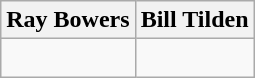<table class="wikitable">
<tr>
<th>Ray Bowers</th>
<th>Bill Tilden</th>
</tr>
<tr style="vertical-align: top;">
<td></td>
<td style="white-space: nowrap;"><br></td>
</tr>
</table>
